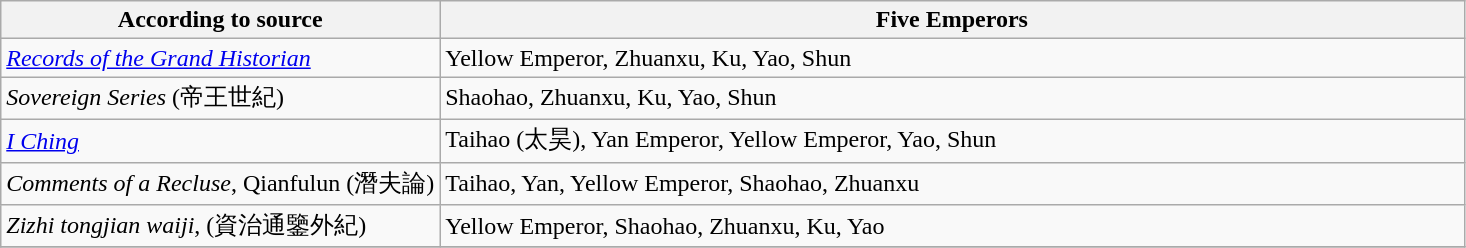<table class="wikitable sortable">
<tr>
<th width=30%>According to source</th>
<th width=70%>Five Emperors</th>
</tr>
<tr>
<td><em><a href='#'>Records of the Grand Historian</a></em></td>
<td>Yellow Emperor, Zhuanxu, Ku, Yao, Shun</td>
</tr>
<tr>
<td><em>Sovereign Series</em> (帝王世紀)</td>
<td>Shaohao, Zhuanxu, Ku, Yao, Shun</td>
</tr>
<tr>
<td><em><a href='#'>I Ching</a></em></td>
<td>Taihao (太昊), Yan Emperor, Yellow Emperor, Yao, Shun</td>
</tr>
<tr>
<td><em>Comments of a Recluse</em>, Qianfulun (潛夫論)</td>
<td>Taihao, Yan, Yellow Emperor, Shaohao, Zhuanxu</td>
</tr>
<tr>
<td><em>Zizhi tongjian waiji</em>, (資治通鑒外紀)</td>
<td>Yellow Emperor, Shaohao, Zhuanxu, Ku, Yao</td>
</tr>
<tr>
</tr>
</table>
